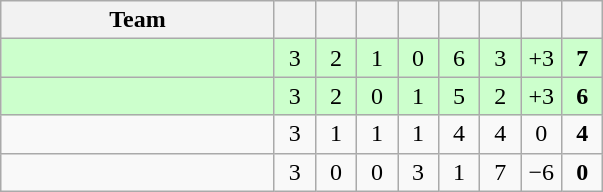<table class="wikitable" style="text-align: center;">
<tr>
<th width="175">Team</th>
<th width="20"></th>
<th width="20"></th>
<th width="20"></th>
<th width="20"></th>
<th width="20"></th>
<th width="20"></th>
<th width="20"></th>
<th width="20"></th>
</tr>
<tr style="background:#ccffcc;">
<td align=left></td>
<td>3</td>
<td>2</td>
<td>1</td>
<td>0</td>
<td>6</td>
<td>3</td>
<td>+3</td>
<td><strong>7</strong></td>
</tr>
<tr style="background:#ccffcc;">
<td align=left></td>
<td>3</td>
<td>2</td>
<td>0</td>
<td>1</td>
<td>5</td>
<td>2</td>
<td>+3</td>
<td><strong>6</strong></td>
</tr>
<tr>
<td align=left></td>
<td>3</td>
<td>1</td>
<td>1</td>
<td>1</td>
<td>4</td>
<td>4</td>
<td>0</td>
<td><strong>4</strong></td>
</tr>
<tr>
<td align=left></td>
<td>3</td>
<td>0</td>
<td>0</td>
<td>3</td>
<td>1</td>
<td>7</td>
<td>−6</td>
<td><strong>0</strong></td>
</tr>
</table>
